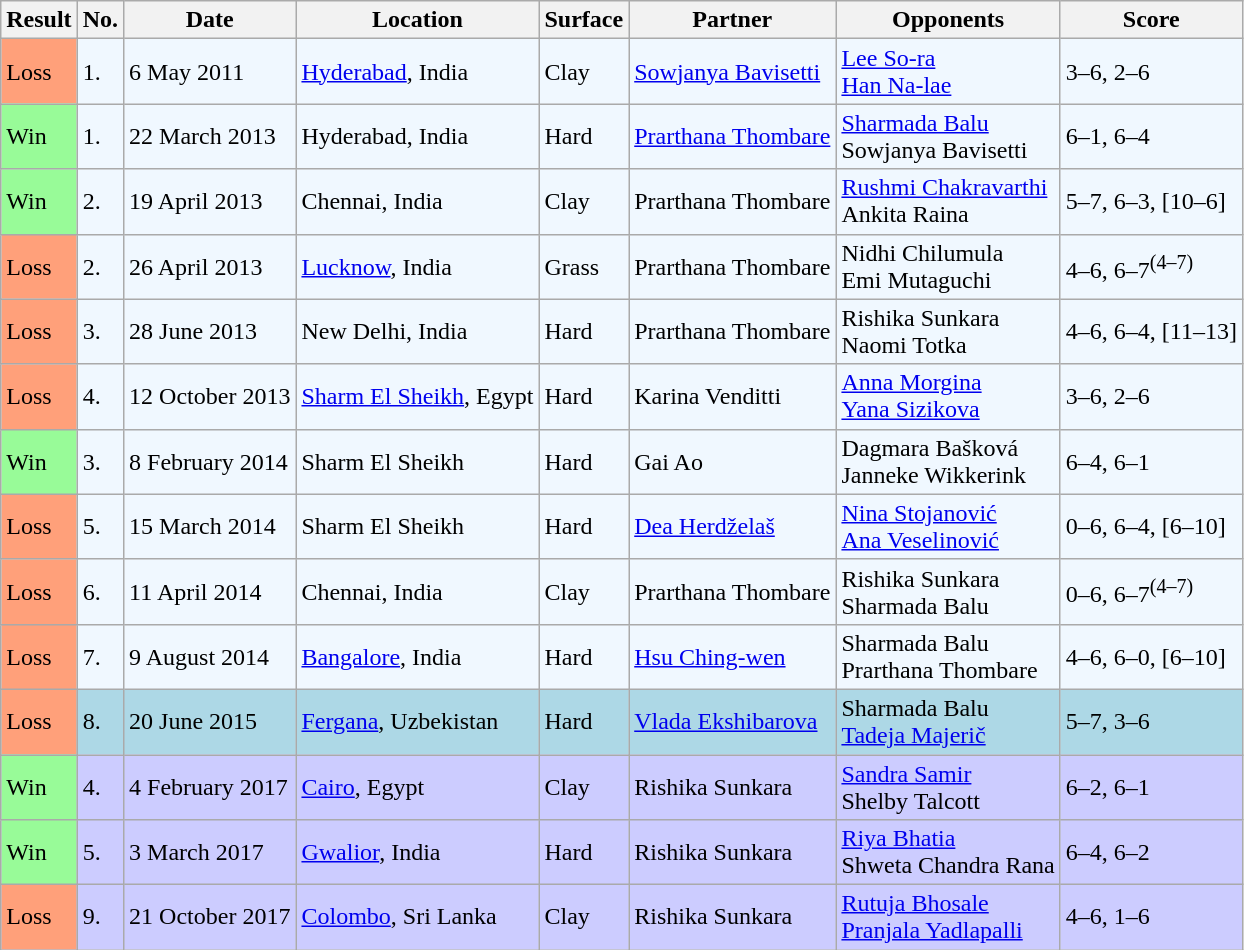<table class="sortable wikitable">
<tr>
<th>Result</th>
<th>No.</th>
<th>Date</th>
<th>Location</th>
<th>Surface</th>
<th>Partner</th>
<th>Opponents</th>
<th class="unsortable">Score</th>
</tr>
<tr style="background:#f0f8ff;">
<td style="background:#ffa07a;">Loss</td>
<td>1.</td>
<td>6 May 2011</td>
<td><a href='#'>Hyderabad</a>, India</td>
<td>Clay</td>
<td> <a href='#'>Sowjanya Bavisetti</a></td>
<td> <a href='#'>Lee So-ra</a> <br>  <a href='#'>Han Na-lae</a></td>
<td>3–6, 2–6</td>
</tr>
<tr style="background:#f0f8ff;">
<td style="background:#98fb98;">Win</td>
<td>1.</td>
<td>22 March 2013</td>
<td>Hyderabad, India</td>
<td>Hard</td>
<td> <a href='#'>Prarthana Thombare</a></td>
<td> <a href='#'>Sharmada Balu</a> <br>  Sowjanya Bavisetti</td>
<td>6–1, 6–4</td>
</tr>
<tr style="background:#f0f8ff;">
<td style="background:#98fb98;">Win</td>
<td>2.</td>
<td>19 April 2013</td>
<td>Chennai, India</td>
<td>Clay</td>
<td> Prarthana Thombare</td>
<td> <a href='#'>Rushmi Chakravarthi</a> <br>  Ankita Raina</td>
<td>5–7, 6–3, [10–6]</td>
</tr>
<tr style="background:#f0f8ff;">
<td style="background:#ffa07a;">Loss</td>
<td>2.</td>
<td>26 April 2013</td>
<td><a href='#'>Lucknow</a>, India</td>
<td>Grass</td>
<td> Prarthana Thombare</td>
<td> Nidhi Chilumula <br>  Emi Mutaguchi</td>
<td>4–6, 6–7<sup>(4–7)</sup></td>
</tr>
<tr style="background:#f0f8ff;">
<td style="background:#ffa07a;">Loss</td>
<td>3.</td>
<td>28 June 2013</td>
<td>New Delhi, India</td>
<td>Hard</td>
<td> Prarthana Thombare</td>
<td> Rishika Sunkara <br>  Naomi Totka</td>
<td>4–6, 6–4, [11–13]</td>
</tr>
<tr style="background:#f0f8ff;">
<td style="background:#ffa07a;">Loss</td>
<td>4.</td>
<td>12 October 2013</td>
<td><a href='#'>Sharm El Sheikh</a>, Egypt</td>
<td>Hard</td>
<td> Karina Venditti</td>
<td> <a href='#'>Anna Morgina</a> <br>  <a href='#'>Yana Sizikova</a></td>
<td>3–6, 2–6</td>
</tr>
<tr style="background:#f0f8ff;">
<td style="background:#98fb98;">Win</td>
<td>3.</td>
<td>8 February 2014</td>
<td>Sharm El Sheikh</td>
<td>Hard</td>
<td> Gai Ao</td>
<td> Dagmara Bašková <br>  Janneke Wikkerink</td>
<td>6–4, 6–1</td>
</tr>
<tr style="background:#f0f8ff;">
<td style="background:#ffa07a;">Loss</td>
<td>5.</td>
<td>15 March 2014</td>
<td>Sharm El Sheikh</td>
<td>Hard</td>
<td> <a href='#'>Dea Herdželaš</a></td>
<td> <a href='#'>Nina Stojanović</a> <br>  <a href='#'>Ana Veselinović</a></td>
<td>0–6, 6–4, [6–10]</td>
</tr>
<tr style="background:#f0f8ff;">
<td style="background:#ffa07a;">Loss</td>
<td>6.</td>
<td>11 April 2014</td>
<td>Chennai, India</td>
<td>Clay</td>
<td> Prarthana Thombare</td>
<td> Rishika Sunkara <br>  Sharmada Balu</td>
<td>0–6, 6–7<sup>(4–7)</sup></td>
</tr>
<tr style="background:#f0f8ff;">
<td style="background:#ffa07a;">Loss</td>
<td>7.</td>
<td>9 August 2014</td>
<td><a href='#'>Bangalore</a>, India</td>
<td>Hard</td>
<td> <a href='#'>Hsu Ching-wen</a></td>
<td> Sharmada Balu <br>  Prarthana Thombare</td>
<td>4–6, 6–0, [6–10]</td>
</tr>
<tr style="background:lightblue;">
<td style="background:#ffa07a;">Loss</td>
<td>8.</td>
<td>20 June 2015</td>
<td><a href='#'>Fergana</a>, Uzbekistan</td>
<td>Hard</td>
<td> <a href='#'>Vlada Ekshibarova</a></td>
<td> Sharmada Balu <br>  <a href='#'>Tadeja Majerič</a></td>
<td>5–7, 3–6</td>
</tr>
<tr style="background:#ccccff;">
<td style="background:#98fb98;">Win</td>
<td>4.</td>
<td>4 February 2017</td>
<td><a href='#'>Cairo</a>, Egypt</td>
<td>Clay</td>
<td> Rishika Sunkara</td>
<td> <a href='#'>Sandra Samir</a> <br>  Shelby Talcott</td>
<td>6–2, 6–1</td>
</tr>
<tr style="background:#ccccff;">
<td style="background:#98fb98;">Win</td>
<td>5.</td>
<td>3 March 2017</td>
<td><a href='#'>Gwalior</a>, India</td>
<td>Hard</td>
<td> Rishika Sunkara</td>
<td> <a href='#'>Riya Bhatia</a> <br>  Shweta Chandra Rana</td>
<td>6–4, 6–2</td>
</tr>
<tr style="background:#ccccff;">
<td style="background:#ffa07a;">Loss</td>
<td>9.</td>
<td>21 October 2017</td>
<td><a href='#'>Colombo</a>, Sri Lanka</td>
<td>Clay</td>
<td> Rishika Sunkara</td>
<td> <a href='#'>Rutuja Bhosale</a> <br>  <a href='#'>Pranjala Yadlapalli</a></td>
<td>4–6, 1–6</td>
</tr>
</table>
